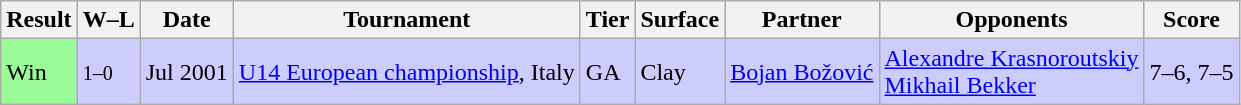<table class="sortable wikitable">
<tr>
<th>Result</th>
<th class="unsortable">W–L</th>
<th>Date</th>
<th>Tournament</th>
<th>Tier</th>
<th class="unsortable">Surface</th>
<th>Partner</th>
<th>Opponents</th>
<th class="unsortable">Score</th>
</tr>
<tr bgcolor=ccccff>
<td bgcolor=98FB98>Win</td>
<td><small>1–0</small></td>
<td>Jul 2001</td>
<td><a href='#'>U14 European championship</a>, Italy</td>
<td>GA</td>
<td>Clay</td>
<td> <a href='#'>Bojan Božović</a></td>
<td> <a href='#'>Alexandre Krasnoroutskiy</a><br> <a href='#'>Mikhail Bekker</a></td>
<td>7–6, 7–5</td>
</tr>
</table>
